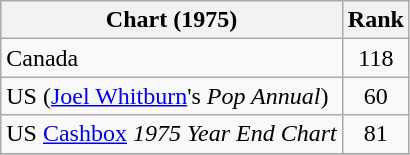<table class="wikitable sortable">
<tr>
<th align="left">Chart (1975)</th>
<th style="text-align:center;">Rank</th>
</tr>
<tr>
<td>Canada</td>
<td style="text-align:center;">118</td>
</tr>
<tr>
<td>US (<a href='#'>Joel Whitburn</a>'s <em>Pop Annual</em>)</td>
<td style="text-align:center;">60</td>
</tr>
<tr>
<td>US <a href='#'>Cashbox</a> <em>1975 Year End Chart</em></td>
<td style="text-align:center;">81</td>
</tr>
<tr>
</tr>
</table>
